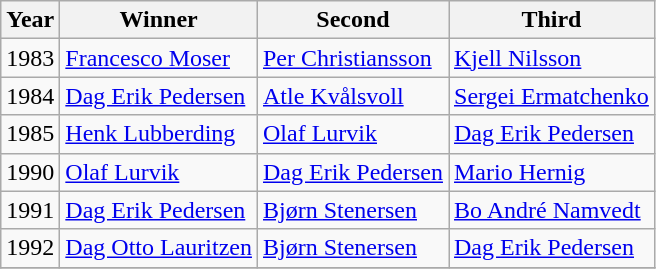<table class="wikitable sortable">
<tr>
<th>Year</th>
<th>Winner</th>
<th>Second</th>
<th>Third</th>
</tr>
<tr>
<td>1983</td>
<td> <a href='#'>Francesco Moser</a></td>
<td> <a href='#'>Per Christiansson</a></td>
<td> <a href='#'>Kjell Nilsson</a></td>
</tr>
<tr>
<td>1984</td>
<td> <a href='#'>Dag Erik Pedersen</a></td>
<td> <a href='#'>Atle Kvålsvoll</a></td>
<td> <a href='#'>Sergei Ermatchenko</a></td>
</tr>
<tr>
<td>1985</td>
<td> <a href='#'>Henk Lubberding</a></td>
<td> <a href='#'>Olaf Lurvik</a></td>
<td> <a href='#'>Dag Erik Pedersen</a></td>
</tr>
<tr>
<td>1990</td>
<td> <a href='#'>Olaf Lurvik</a></td>
<td> <a href='#'>Dag Erik Pedersen</a></td>
<td> <a href='#'>Mario Hernig</a></td>
</tr>
<tr>
<td>1991</td>
<td> <a href='#'>Dag Erik Pedersen</a></td>
<td> <a href='#'>Bjørn Stenersen</a></td>
<td> <a href='#'>Bo André Namvedt</a></td>
</tr>
<tr>
<td>1992</td>
<td> <a href='#'>Dag Otto Lauritzen</a></td>
<td> <a href='#'>Bjørn Stenersen</a></td>
<td> <a href='#'>Dag Erik Pedersen</a></td>
</tr>
<tr>
</tr>
</table>
